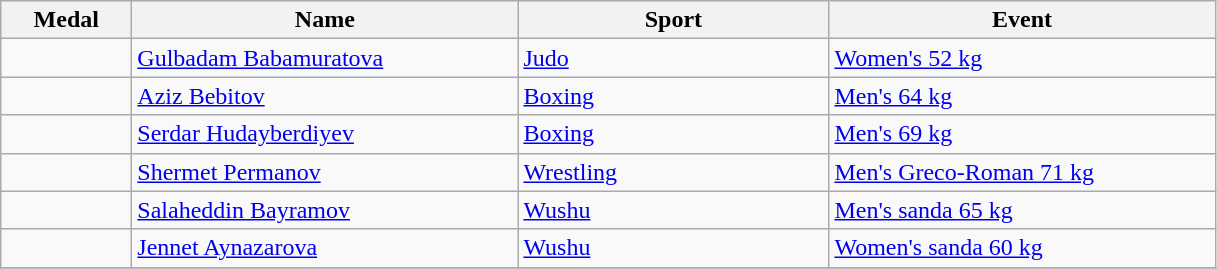<table class="wikitable sortable" style="font-size:100%">
<tr>
<th width="80">Medal</th>
<th width="250">Name</th>
<th width="200">Sport</th>
<th width="250">Event</th>
</tr>
<tr>
<td></td>
<td><a href='#'>Gulbadam Babamuratova</a></td>
<td><a href='#'>Judo</a></td>
<td><a href='#'>Women's 52 kg</a></td>
</tr>
<tr>
<td></td>
<td><a href='#'>Aziz Bebitov</a></td>
<td><a href='#'>Boxing</a></td>
<td><a href='#'>Men's 64 kg</a></td>
</tr>
<tr>
<td></td>
<td><a href='#'>Serdar Hudayberdiyev</a></td>
<td><a href='#'>Boxing</a></td>
<td><a href='#'>Men's 69 kg</a></td>
</tr>
<tr>
<td></td>
<td><a href='#'>Shermet Permanov</a></td>
<td><a href='#'>Wrestling</a></td>
<td><a href='#'>Men's Greco-Roman 71 kg</a></td>
</tr>
<tr>
<td></td>
<td><a href='#'>Salaheddin Bayramov</a></td>
<td><a href='#'>Wushu</a></td>
<td><a href='#'>Men's sanda 65 kg</a></td>
</tr>
<tr>
<td></td>
<td><a href='#'>Jennet Aynazarova</a></td>
<td><a href='#'>Wushu</a></td>
<td><a href='#'>Women's sanda 60 kg</a></td>
</tr>
<tr>
</tr>
</table>
